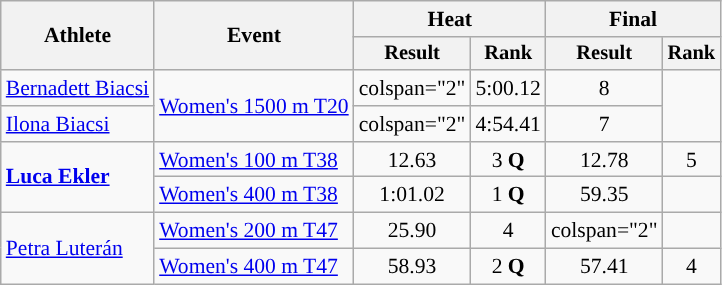<table class="wikitable" style="font-size:90%">
<tr>
<th rowspan="2">Athlete</th>
<th rowspan="2">Event</th>
<th colspan="2">Heat</th>
<th colspan="2">Final</th>
</tr>
<tr style="font-size:95%">
<th>Result</th>
<th>Rank</th>
<th>Result</th>
<th>Rank</th>
</tr>
<tr align=center>
<td align=left><a href='#'>Bernadett Biacsi</a></td>
<td align=left rowspan=2><a href='#'>Women's 1500 m T20</a></td>
<td>colspan="2" </td>
<td>5:00.12</td>
<td>8</td>
</tr>
<tr align=center>
<td align=left><a href='#'>Ilona Biacsi</a></td>
<td>colspan="2" </td>
<td>4:54.41</td>
<td>7</td>
</tr>
<tr align=center>
<td rowspan="2" align="left"><strong><a href='#'>Luca Ekler</a></strong></td>
<td align=left><a href='#'>Women's 100 m T38</a></td>
<td>12.63</td>
<td>3 <strong>Q</strong></td>
<td>12.78</td>
<td>5</td>
</tr>
<tr align="center">
<td align="left"><a href='#'>Women's 400 m T38</a></td>
<td>1:01.02</td>
<td>1 <strong>Q</strong></td>
<td>59.35</td>
<td></td>
</tr>
<tr align="center">
<td align="left" rowspan="2"><a href='#'>Petra Luterán</a></td>
<td align="left"><a href='#'>Women's 200 m T47</a></td>
<td>25.90</td>
<td>4</td>
<td>colspan="2" </td>
</tr>
<tr align="center">
<td align="left"><a href='#'>Women's 400 m T47</a></td>
<td>58.93</td>
<td>2 <strong>Q</strong></td>
<td>57.41</td>
<td>4</td>
</tr>
</table>
